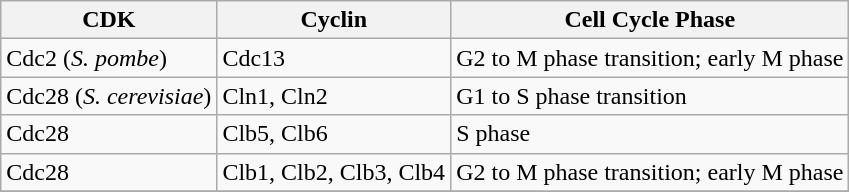<table class="wikitable">
<tr>
<th><strong>CDK</strong></th>
<th><strong>Cyclin</strong></th>
<th><strong>Cell Cycle Phase</strong></th>
</tr>
<tr>
<td>Cdc2 (<em>S. pombe</em>)</td>
<td>Cdc13</td>
<td>G2 to M phase transition; early M phase</td>
</tr>
<tr>
<td>Cdc28 (<em>S. cerevisiae</em>)</td>
<td>Cln1, Cln2</td>
<td>G1 to S phase transition</td>
</tr>
<tr>
<td>Cdc28</td>
<td>Clb5, Clb6</td>
<td>S phase</td>
</tr>
<tr>
<td>Cdc28</td>
<td>Clb1, Clb2, Clb3, Clb4</td>
<td>G2 to M phase transition; early M phase</td>
</tr>
<tr>
</tr>
</table>
